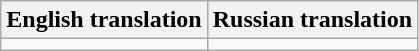<table class="wikitable">
<tr>
<th>English translation</th>
<th>Russian translation</th>
</tr>
<tr style="vertical-align:top;text-align:center;white-space:nowrap;">
<td></td>
<td></td>
</tr>
</table>
